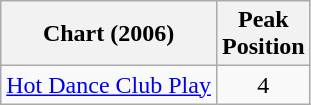<table class="wikitable sortable">
<tr>
<th>Chart (2006)</th>
<th>Peak<br>Position</th>
</tr>
<tr>
<td><a href='#'>Hot Dance Club Play</a></td>
<td align="center">4</td>
</tr>
</table>
